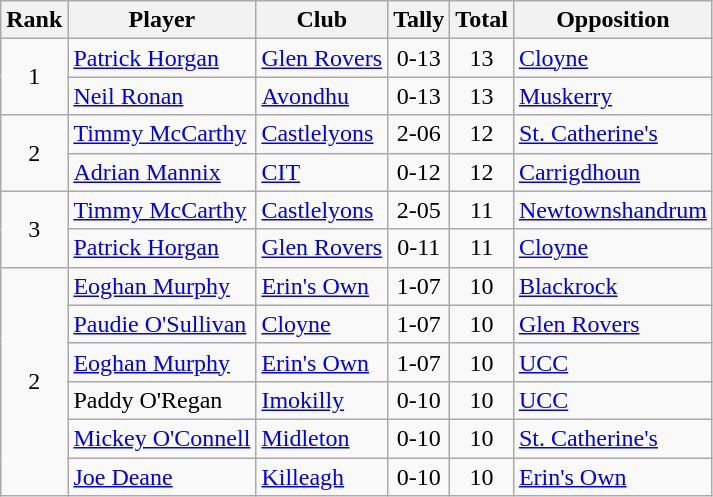<table class="wikitable">
<tr>
<th>Rank</th>
<th>Player</th>
<th>Club</th>
<th>Tally</th>
<th>Total</th>
<th>Opposition</th>
</tr>
<tr>
<td rowspan="2" style="text-align:center;">1</td>
<td><a href='#'>Patrick Horgan</a></td>
<td><a href='#'>Glen Rovers</a></td>
<td align=center>0-13</td>
<td align=center>13</td>
<td><a href='#'>Cloyne</a></td>
</tr>
<tr>
<td><a href='#'>Neil Ronan</a></td>
<td><a href='#'>Avondhu</a></td>
<td align=center>0-13</td>
<td align=center>13</td>
<td><a href='#'>Muskerry</a></td>
</tr>
<tr>
<td rowspan="2" style="text-align:center;">2</td>
<td><a href='#'>Timmy McCarthy</a></td>
<td><a href='#'>Castlelyons</a></td>
<td align=center>2-06</td>
<td align=center>12</td>
<td><a href='#'>St. Catherine's</a></td>
</tr>
<tr>
<td><a href='#'>Adrian Mannix</a></td>
<td><a href='#'>CIT</a></td>
<td align=center>0-12</td>
<td align=center>12</td>
<td><a href='#'>Carrigdhoun</a></td>
</tr>
<tr>
<td rowspan="2" style="text-align:center;">3</td>
<td><a href='#'>Timmy McCarthy</a></td>
<td><a href='#'>Castlelyons</a></td>
<td align=center>2-05</td>
<td align=center>11</td>
<td><a href='#'>Newtownshandrum</a></td>
</tr>
<tr>
<td><a href='#'>Patrick Horgan</a></td>
<td><a href='#'>Glen Rovers</a></td>
<td align=center>0-11</td>
<td align=center>11</td>
<td><a href='#'>Cloyne</a></td>
</tr>
<tr>
<td rowspan="6" style="text-align:center;">2</td>
<td><a href='#'>Eoghan Murphy</a></td>
<td><a href='#'>Erin's Own</a></td>
<td align=center>1-07</td>
<td align=center>10</td>
<td><a href='#'>Blackrock</a></td>
</tr>
<tr>
<td><a href='#'>Paudie O'Sullivan</a></td>
<td><a href='#'>Cloyne</a></td>
<td align=center>1-07</td>
<td align=center>10</td>
<td><a href='#'>Glen Rovers</a></td>
</tr>
<tr>
<td><a href='#'>Eoghan Murphy</a></td>
<td><a href='#'>Erin's Own</a></td>
<td align=center>1-07</td>
<td align=center>10</td>
<td><a href='#'>UCC</a></td>
</tr>
<tr>
<td>Paddy O'Regan</td>
<td><a href='#'>Imokilly</a></td>
<td align=center>0-10</td>
<td align=center>10</td>
<td><a href='#'>UCC</a></td>
</tr>
<tr>
<td><a href='#'>Mickey O'Connell</a></td>
<td><a href='#'>Midleton</a></td>
<td align=center>0-10</td>
<td align=center>10</td>
<td><a href='#'>St. Catherine's</a></td>
</tr>
<tr>
<td><a href='#'>Joe Deane</a></td>
<td><a href='#'>Killeagh</a></td>
<td align=center>0-10</td>
<td align=center>10</td>
<td><a href='#'>Erin's Own</a></td>
</tr>
</table>
